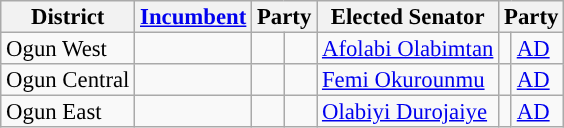<table class="sortable wikitable" style="font-size:95%;line-height:14px;">
<tr>
<th class="unsortable">District</th>
<th class="unsortable"><a href='#'>Incumbent</a></th>
<th colspan="2">Party</th>
<th class="unsortable">Elected Senator</th>
<th colspan="2">Party</th>
</tr>
<tr>
<td>Ogun West</td>
<td></td>
<td></td>
<td></td>
<td><a href='#'>Afolabi Olabimtan</a></td>
<td style="background:"></td>
<td><a href='#'>AD</a></td>
</tr>
<tr>
<td>Ogun Central</td>
<td></td>
<td></td>
<td></td>
<td><a href='#'>Femi Okurounmu</a></td>
<td style="background:"></td>
<td><a href='#'>AD</a></td>
</tr>
<tr>
<td>Ogun East</td>
<td></td>
<td></td>
<td></td>
<td><a href='#'>Olabiyi Durojaiye</a></td>
<td style="background:"></td>
<td><a href='#'>AD</a></td>
</tr>
</table>
